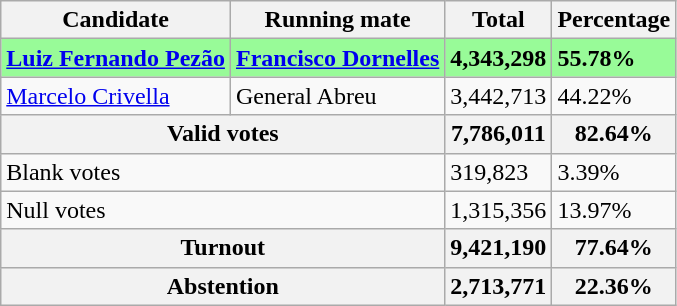<table class="wikitable">
<tr>
<th>Candidate</th>
<th>Running mate</th>
<th>Total</th>
<th>Percentage</th>
</tr>
<tr>
<td style="background:#98FB98;"><strong><a href='#'>Luiz Fernando Pezão</a></strong> </td>
<td style="background:#98FB98;"><strong><a href='#'>Francisco Dornelles</a></strong> </td>
<td style="background:#98FB98;"><strong>4,343,298</strong></td>
<td style="background:#98FB98;"><strong>55.78%</strong></td>
</tr>
<tr>
<td><a href='#'>Marcelo Crivella</a> </td>
<td>General Abreu </td>
<td>3,442,713</td>
<td>44.22%</td>
</tr>
<tr>
<th colspan="2">Valid votes</th>
<th>7,786,011</th>
<th>82.64%</th>
</tr>
<tr>
<td colspan="2">Blank votes</td>
<td>319,823</td>
<td>3.39%</td>
</tr>
<tr>
<td colspan="2">Null votes</td>
<td>1,315,356</td>
<td>13.97%</td>
</tr>
<tr>
<th colspan="2">Turnout</th>
<th>9,421,190</th>
<th>77.64%</th>
</tr>
<tr>
<th colspan="2">Abstention</th>
<th>2,713,771</th>
<th>22.36%</th>
</tr>
</table>
